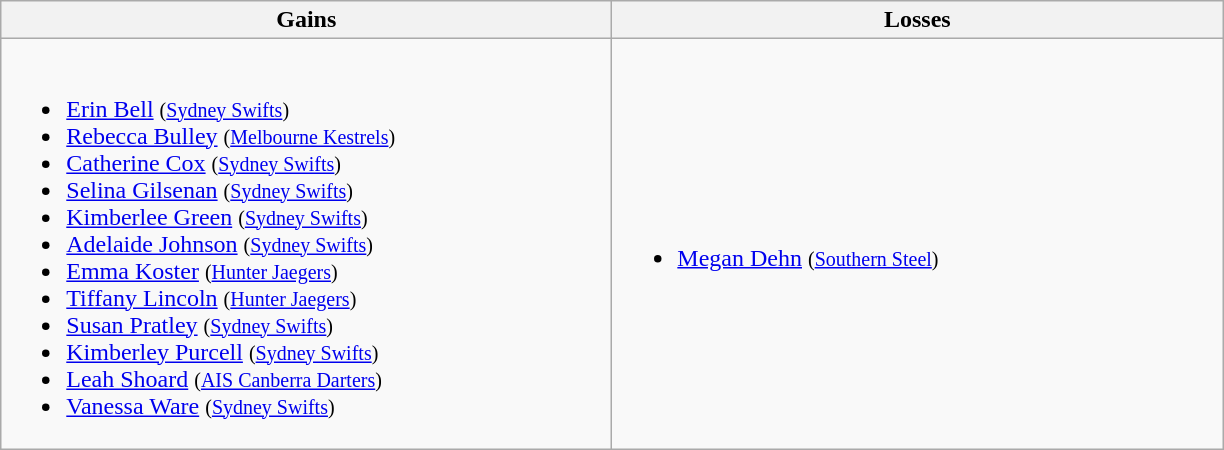<table class=wikitable>
<tr>
<th width=400> Gains</th>
<th width=400> Losses</th>
</tr>
<tr>
<td><br><ul><li><a href='#'>Erin Bell</a> <small>(<a href='#'>Sydney Swifts</a>)</small></li><li><a href='#'>Rebecca Bulley</a> <small>(<a href='#'>Melbourne Kestrels</a>)</small></li><li><a href='#'>Catherine Cox</a> <small>(<a href='#'>Sydney Swifts</a>)</small></li><li><a href='#'>Selina Gilsenan</a> <small>(<a href='#'>Sydney Swifts</a>)</small></li><li><a href='#'>Kimberlee Green</a> <small>(<a href='#'>Sydney Swifts</a>)</small></li><li><a href='#'>Adelaide Johnson</a> <small>(<a href='#'>Sydney Swifts</a>)</small></li><li><a href='#'>Emma Koster</a> <small>(<a href='#'>Hunter Jaegers</a>)</small></li><li><a href='#'>Tiffany Lincoln</a> <small>(<a href='#'>Hunter Jaegers</a>)</small></li><li><a href='#'>Susan Pratley</a> <small>(<a href='#'>Sydney Swifts</a>)</small></li><li><a href='#'>Kimberley Purcell</a> <small>(<a href='#'>Sydney Swifts</a>)</small></li><li><a href='#'>Leah Shoard</a> <small>(<a href='#'>AIS Canberra Darters</a>)</small></li><li><a href='#'>Vanessa Ware</a> <small>(<a href='#'>Sydney Swifts</a>)</small></li></ul></td>
<td><br><ul><li><a href='#'>Megan Dehn</a> <small>(<a href='#'>Southern Steel</a>)</small> <em></em></li></ul></td>
</tr>
</table>
